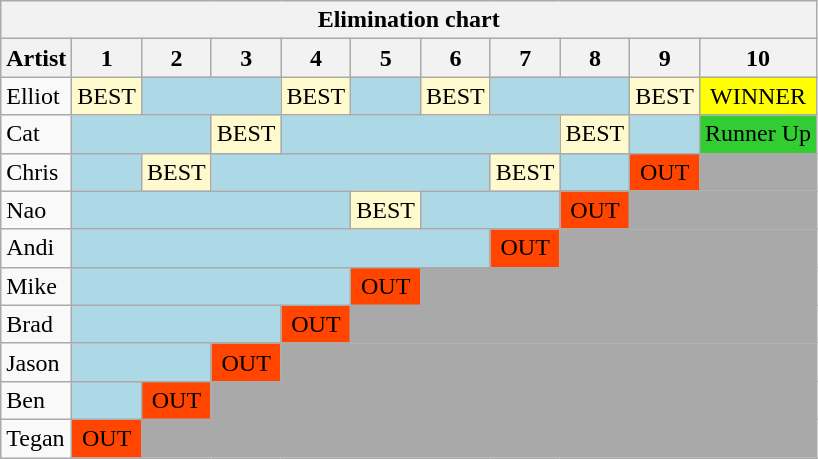<table class="wikitable" style="text-align:center">
<tr>
<th colspan="16">Elimination chart</th>
</tr>
<tr>
<th align="left">Artist</th>
<th>1</th>
<th>2</th>
<th>3</th>
<th>4</th>
<th>5</th>
<th>6</th>
<th>7</th>
<th>8</th>
<th>9</th>
<th>10</th>
</tr>
<tr>
<td align="left">Elliot</td>
<td style="background:LemonChiffon;">BEST</td>
<td colspan="2" style="background:Lightblue;"></td>
<td style="background:LemonChiffon;">BEST</td>
<td style="background:Lightblue;"></td>
<td style="background:LemonChiffon;">BEST</td>
<td colspan="2" style="background:Lightblue;"></td>
<td style="background:LemonChiffon;">BEST</td>
<td style="background:Yellow;">WINNER</td>
</tr>
<tr>
<td align="left">Cat</td>
<td colspan="2" style="background:Lightblue;"></td>
<td style="background:LemonChiffon;">BEST</td>
<td colspan="4" style="background:Lightblue;"></td>
<td style="background:LemonChiffon;">BEST</td>
<td style="background:Lightblue;"></td>
<td style="background:LimeGreen;">Runner Up</td>
</tr>
<tr>
<td align="left">Chris</td>
<td style="background:Lightblue;"></td>
<td style="background:LemonChiffon;">BEST</td>
<td colspan="4" style="background:Lightblue;"></td>
<td style="background:LemonChiffon;">BEST</td>
<td style="background:Lightblue;"></td>
<td style="background:orangered;">OUT</td>
<td style="background:darkgrey;"></td>
</tr>
<tr>
<td align="left">Nao</td>
<td colspan="4" style="background:Lightblue;"></td>
<td style="background:LemonChiffon;">BEST</td>
<td colspan="2" style="background:Lightblue;"></td>
<td style="background:orangered;">OUT</td>
<td colspan="2" style="background:darkgrey;"></td>
</tr>
<tr>
<td align="left">Andi</td>
<td colspan="6" style="background:Lightblue;"></td>
<td style="background:orangered;">OUT</td>
<td colspan="3" style="background:darkgrey;"></td>
</tr>
<tr>
<td align="left">Mike</td>
<td colspan="4" style="background:Lightblue;"></td>
<td style="background:orangered;">OUT</td>
<td colspan="5" style="background:darkgrey;"></td>
</tr>
<tr>
<td align="left">Brad</td>
<td colspan="3" style="background:Lightblue;"></td>
<td style="background:orangered;">OUT</td>
<td colspan="6" style="background:darkgrey;"></td>
</tr>
<tr>
<td align="left">Jason</td>
<td colspan="2" style="background:Lightblue;"></td>
<td style="background:orangered;">OUT</td>
<td colspan="7" style="background:darkgrey;"></td>
</tr>
<tr>
<td align="left">Ben</td>
<td style="background:Lightblue;"></td>
<td style="background:orangered;">OUT</td>
<td colspan="8" style="background:darkgrey;"></td>
</tr>
<tr>
<td align="left">Tegan</td>
<td style="background:orangered;">OUT</td>
<td colspan="9" style="background:darkgrey;"></td>
</tr>
</table>
